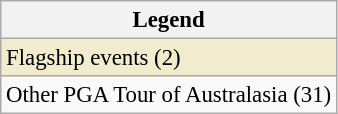<table class="wikitable" style="font-size:95%;">
<tr>
<th>Legend</th>
</tr>
<tr style="background:#f2ecce;">
<td>Flagship events (2)</td>
</tr>
<tr>
<td>Other PGA Tour of Australasia (31)</td>
</tr>
</table>
